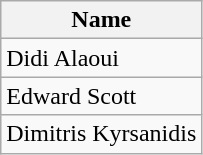<table class="wikitable">
<tr>
<th>Name</th>
</tr>
<tr>
<td> Didi Alaoui</td>
</tr>
<tr>
<td> Edward Scott</td>
</tr>
<tr>
<td> Dimitris Kyrsanidis</td>
</tr>
</table>
